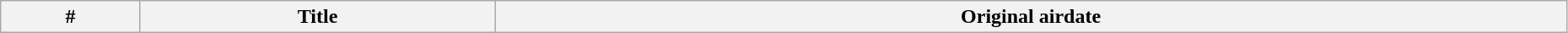<table class="wikitable plainrowheaders" style="width:98%;">
<tr>
<th>#</th>
<th>Title</th>
<th>Original airdate<br>

</th>
</tr>
</table>
